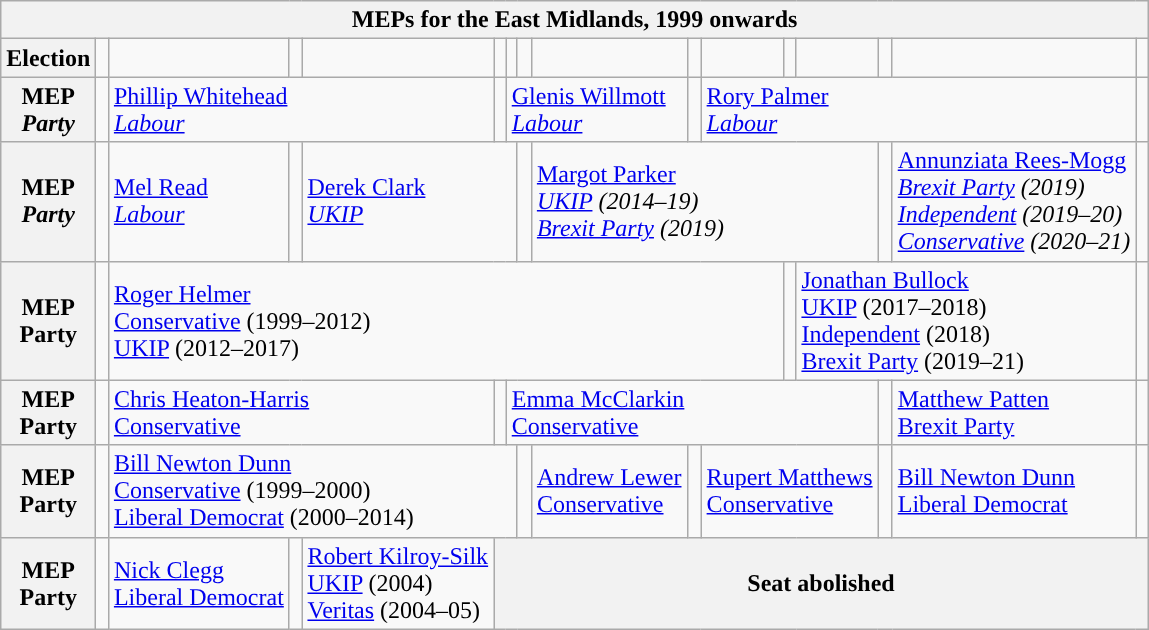<table class="wikitable">
<tr>
<th colspan = 17>MEPs for the East Midlands, 1999 onwards</th>
</tr>
<tr>
<th>Election</th>
<td style="width:1px;"></td>
<td></td>
<td style="width:1px;"></td>
<td></td>
<td style="width:1px;"></td>
<td></td>
<td style="width:1px;"></td>
<td></td>
<td style="width:1px;"></td>
<td colspan = 1></td>
<td style="width:1px;"></td>
<td colspan = 1></td>
<td style="width:1px;"></td>
<td></td>
<td style="width:1px;"></td>
</tr>
<tr>
<th>MEP<br><em>Party</em></th>
<td width=1px style="background-color: "></td>
<td colspan = 3><a href='#'>Phillip Whitehead</a><br><em><a href='#'>Labour</a></em></td>
<td width=1px style="background-color: "></td>
<td colspan = 3><a href='#'>Glenis Willmott</a><br><em><a href='#'>Labour</a></em></td>
<td width=2px style="background-color: "></td>
<td colspan = 5><a href='#'>Rory Palmer</a><em><br><a href='#'>Labour</a></em></td>
<td width=1px style="background-color: "></td>
</tr>
<tr>
<th>MEP<br><em>Party</em></th>
<td width=1px style="background-color: "></td>
<td><a href='#'>Mel Read</a><br><em><a href='#'>Labour</a></em></td>
<td width=1px style="background-color: "></td>
<td colspan = 3><a href='#'>Derek Clark</a><br><em><a href='#'>UKIP</a></em></td>
<td width=2px style="background-color: "></td>
<td colspan = 5><a href='#'>Margot Parker</a><br><em><a href='#'>UKIP</a>  (2014–19)<br><a href='#'>Brexit Party</a> (2019)</em></td>
<td width=2px style="background-color: "></td>
<td><a href='#'>Annunziata Rees-Mogg</a><br><em><a href='#'>Brexit Party</a> (2019)<br><a href='#'>Independent</a> (2019–20)<br> <a href='#'>Conservative</a> (2020–21)</td>
<td width=1px style="background-color: "></td>
</tr>
<tr>
<th>MEP<br></em>Party<em></th>
<td width=1px style="background-color: "></td>
<td colspan = 9><a href='#'>Roger Helmer</a><br></em><a href='#'>Conservative</a> (1999–2012)<br><a href='#'>UKIP</a> (2012–2017)<em></td>
<td width=1px style="background-color: "></td>
<td colspan = 3><a href='#'>Jonathan Bullock</a><br></em><a href='#'>UKIP</a> (2017–2018) <br> <a href='#'>Independent</a> (2018) <br> <a href='#'>Brexit Party</a> (2019–21)<em></td>
<td width=1px style="background-color: "></td>
</tr>
<tr>
<th>MEP<br></em>Party<em></th>
<td width=1px style="background-color: "></td>
<td colspan = 3><a href='#'>Chris Heaton-Harris</a><br></em><a href='#'>Conservative</a><em></td>
<td width=1px style="background-color: "></td>
<td colspan = 7><a href='#'>Emma McClarkin</a><br></em><a href='#'>Conservative</a><em></td>
<td width=1px style="background-color: "></td>
<td></em><a href='#'>Matthew Patten</a><br><a href='#'>Brexit Party</a><em></td>
<td width=1px style="background-color: "></td>
</tr>
<tr>
<th>MEP<br></em>Party<em></th>
<td width=1px height=25px style="background-color: "></td>
<td colspan = 5><a href='#'>Bill Newton Dunn</a><br></em><a href='#'>Conservative</a> (1999–2000)<em><br></em><a href='#'>Liberal Democrat</a> (2000–2014)<em></td>
<td width=1px style="background-color: "></td>
<td><a href='#'>Andrew Lewer</a><br></em><a href='#'>Conservative</a><em></td>
<td width=1px style="background-color: "></td>
<td colspan = 3><a href='#'>Rupert Matthews</a><br></em><a href='#'>Conservative</a><em></td>
<td width=1px style="background-color: "></td>
<td><a href='#'>Bill Newton Dunn</a><br></em><a href='#'>Liberal Democrat</a><em></td>
<td width=1px style="background-color: "></td>
</tr>
<tr>
<th>MEP<br></em>Party<em></th>
<td width=1px style="background-color: "></td>
<td><a href='#'>Nick Clegg</a><br></em><a href='#'>Liberal Democrat</a><em></td>
<td width=1px style="background-color: "></td>
<td><a href='#'>Robert Kilroy-Silk</a><br></em><a href='#'>UKIP</a> (2004)<br><a href='#'>Veritas</a> (2004–05)<br><em></td>
<th colspan = 11>Seat abolished</th>
</tr>
</table>
